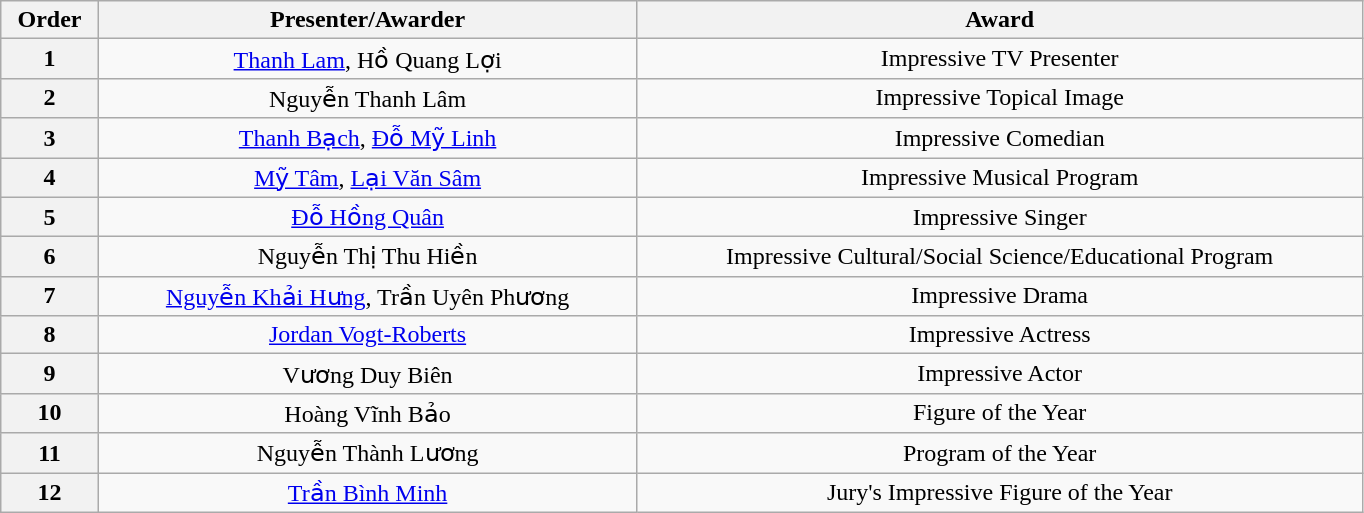<table class="wikitable" style="text-align:center; width:71.9%;">
<tr>
<th>Order</th>
<th>Presenter/Awarder</th>
<th>Award</th>
</tr>
<tr>
<th>1</th>
<td><a href='#'>Thanh Lam</a>, Hồ Quang Lợi</td>
<td>Impressive TV Presenter</td>
</tr>
<tr>
<th>2</th>
<td>Nguyễn Thanh Lâm</td>
<td>Impressive Topical Image</td>
</tr>
<tr>
<th>3</th>
<td><a href='#'>Thanh Bạch</a>, <a href='#'>Đỗ Mỹ Linh</a></td>
<td>Impressive Comedian</td>
</tr>
<tr>
<th>4</th>
<td><a href='#'>Mỹ Tâm</a>, <a href='#'>Lại Văn Sâm</a></td>
<td>Impressive Musical Program</td>
</tr>
<tr>
<th>5</th>
<td><a href='#'>Đỗ Hồng Quân</a></td>
<td>Impressive Singer</td>
</tr>
<tr>
<th>6</th>
<td>Nguyễn Thị Thu Hiền</td>
<td>Impressive Cultural/Social Science/Educational Program</td>
</tr>
<tr>
<th>7</th>
<td><a href='#'>Nguyễn Khải Hưng</a>, Trần Uyên Phương</td>
<td>Impressive Drama</td>
</tr>
<tr>
<th>8</th>
<td><a href='#'>Jordan Vogt-Roberts</a></td>
<td>Impressive Actress</td>
</tr>
<tr>
<th>9</th>
<td>Vương Duy Biên</td>
<td>Impressive Actor</td>
</tr>
<tr>
<th>10</th>
<td>Hoàng Vĩnh Bảo</td>
<td>Figure of the Year</td>
</tr>
<tr>
<th>11</th>
<td>Nguyễn Thành Lương</td>
<td>Program of the Year</td>
</tr>
<tr>
<th>12</th>
<td><a href='#'>Trần Bình Minh</a></td>
<td>Jury's Impressive Figure of the Year</td>
</tr>
</table>
